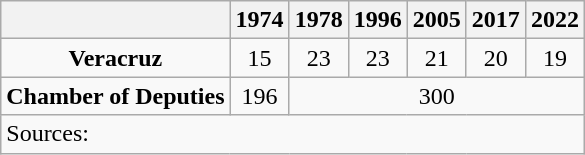<table class="wikitable" style="text-align: center">
<tr>
<th></th>
<th>1974</th>
<th>1978</th>
<th>1996</th>
<th>2005</th>
<th>2017</th>
<th>2022</th>
</tr>
<tr>
<td><strong>Veracruz</strong></td>
<td>15</td>
<td>23</td>
<td>23</td>
<td>21</td>
<td>20</td>
<td>19</td>
</tr>
<tr>
<td><strong>Chamber of Deputies</strong></td>
<td>196</td>
<td colspan=5>300</td>
</tr>
<tr>
<td colspan=7 style="text-align: left">Sources: </td>
</tr>
</table>
